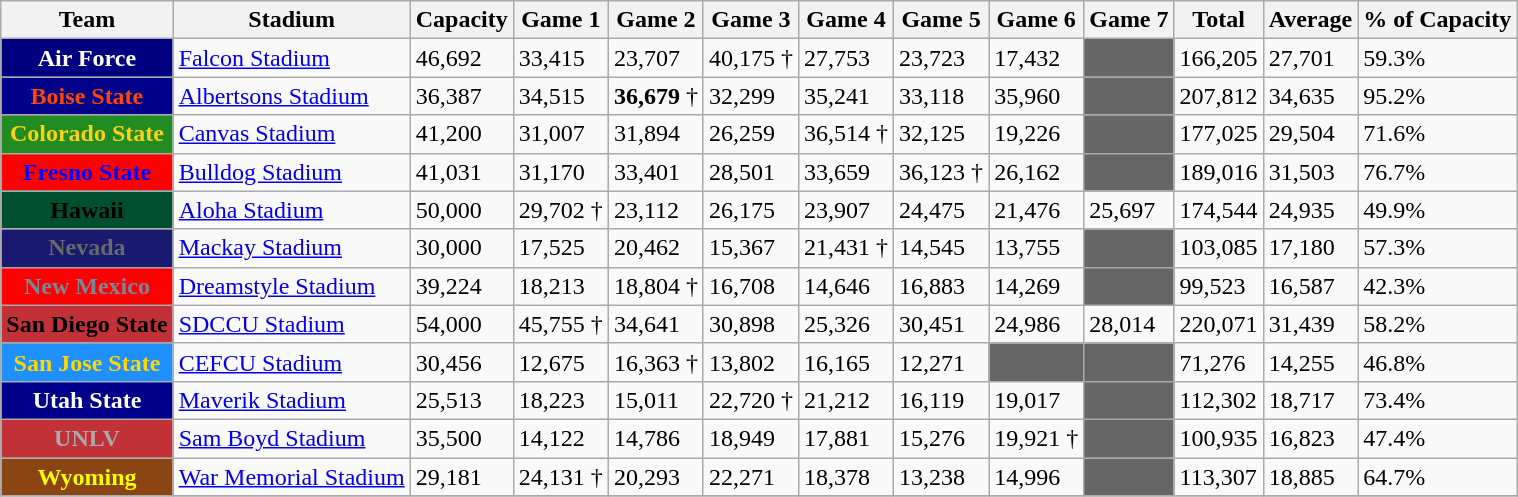<table class="wikitable sortable">
<tr>
<th>Team</th>
<th>Stadium</th>
<th>Capacity</th>
<th>Game 1</th>
<th>Game 2</th>
<th>Game 3</th>
<th>Game 4</th>
<th>Game 5</th>
<th>Game 6</th>
<th>Game 7</th>
<th>Total</th>
<th>Average</th>
<th>% of Capacity</th>
</tr>
<tr>
<th style="background:#000080; color:#FFFFFF;">Air Force</th>
<td><a href='#'>Falcon Stadium</a></td>
<td>46,692</td>
<td>33,415</td>
<td>23,707</td>
<td>40,175 †</td>
<td>27,753</td>
<td>23,723</td>
<td>17,432</td>
<td style="background:#666666;"></td>
<td>166,205</td>
<td>27,701</td>
<td>59.3%</td>
</tr>
<tr>
<th style="background:#00008B; color:#FF4500;">Boise State</th>
<td><a href='#'>Albertsons Stadium</a></td>
<td>36,387</td>
<td>34,515</td>
<td><strong>36,679</strong> †</td>
<td>32,299</td>
<td>35,241</td>
<td>33,118</td>
<td>35,960</td>
<td style="background:#666666;"></td>
<td>207,812</td>
<td>34,635</td>
<td>95.2%</td>
</tr>
<tr>
<th style="background:#228B22; color:#FCD116;">Colorado State</th>
<td><a href='#'>Canvas Stadium</a></td>
<td>41,200</td>
<td>31,007</td>
<td>31,894</td>
<td>26,259</td>
<td>36,514 †</td>
<td>32,125</td>
<td>19,226</td>
<td style="background:#666666;"></td>
<td>177,025</td>
<td>29,504</td>
<td>71.6%</td>
</tr>
<tr>
<th style="background:#FF0000; color:#0000FF;">Fresno State</th>
<td><a href='#'>Bulldog Stadium</a></td>
<td>41,031</td>
<td>31,170</td>
<td>33,401</td>
<td>28,501</td>
<td>33,659</td>
<td>36,123 †</td>
<td>26,162</td>
<td style="background:#666666;"></td>
<td>189,016</td>
<td>31,503</td>
<td>76.7%</td>
</tr>
<tr>
<th style="background:#005030; color:#000000;">Hawaii</th>
<td><a href='#'>Aloha Stadium</a></td>
<td>50,000</td>
<td>29,702 †</td>
<td>23,112</td>
<td>26,175</td>
<td>23,907</td>
<td>24,475</td>
<td>21,476</td>
<td>25,697</td>
<td>174,544</td>
<td>24,935</td>
<td>49.9%</td>
</tr>
<tr>
<th style="background:#191970; color:#696969;">Nevada</th>
<td><a href='#'>Mackay Stadium</a></td>
<td>30,000</td>
<td>17,525</td>
<td>20,462</td>
<td>15,367</td>
<td>21,431 †</td>
<td>14,545</td>
<td>13,755</td>
<td style="background:#666666;"></td>
<td>103,085</td>
<td>17,180</td>
<td>57.3%</td>
</tr>
<tr>
<th style="background:#FF0000; color:#778899;">New Mexico</th>
<td><a href='#'>Dreamstyle Stadium</a></td>
<td>39,224</td>
<td>18,213</td>
<td>18,804 †</td>
<td>16,708</td>
<td>14,646</td>
<td>16,883</td>
<td>14,269</td>
<td style="background:#666666;"></td>
<td>99,523</td>
<td>16,587</td>
<td>42.3%</td>
</tr>
<tr>
<th style="background:#C23038; color:#000000;">San Diego State</th>
<td><a href='#'>SDCCU Stadium</a></td>
<td>54,000</td>
<td>45,755 †</td>
<td>34,641</td>
<td>30,898</td>
<td>25,326</td>
<td>30,451</td>
<td>24,986</td>
<td>28,014</td>
<td>220,071</td>
<td>31,439</td>
<td>58.2%</td>
</tr>
<tr>
<th style="background:#1E90FF; color:#FFD700;">San Jose State</th>
<td><a href='#'>CEFCU Stadium</a></td>
<td>30,456</td>
<td>12,675</td>
<td>16,363 †</td>
<td>13,802</td>
<td>16,165</td>
<td>12,271</td>
<td style="background:#666666;"></td>
<td style="background:#666666;"></td>
<td>71,276</td>
<td>14,255</td>
<td>46.8%</td>
</tr>
<tr>
<th style="background:#00008B; color:#FFFFFF;">Utah State</th>
<td><a href='#'>Maverik Stadium</a></td>
<td>25,513</td>
<td>18,223</td>
<td>15,011</td>
<td>22,720 †</td>
<td>21,212</td>
<td>16,119</td>
<td>19,017</td>
<td style="background:#666666;"></td>
<td>112,302</td>
<td>18,717</td>
<td>73.4%</td>
</tr>
<tr>
<th style="background:#C23038; color:#A9A9A9;">UNLV</th>
<td><a href='#'>Sam Boyd Stadium</a></td>
<td>35,500</td>
<td>14,122</td>
<td>14,786</td>
<td>18,949</td>
<td>17,881</td>
<td>15,276</td>
<td>19,921 †</td>
<td style="background:#666666;"></td>
<td>100,935</td>
<td>16,823</td>
<td>47.4%</td>
</tr>
<tr>
<th style="background:#8B4513; color:#FFFF00;">Wyoming</th>
<td><a href='#'>War Memorial Stadium</a></td>
<td>29,181</td>
<td>24,131 †</td>
<td>20,293</td>
<td>22,271</td>
<td>18,378</td>
<td>13,238</td>
<td>14,996</td>
<td style="background:#666666;"></td>
<td>113,307</td>
<td>18,885</td>
<td>64.7%</td>
</tr>
<tr>
</tr>
</table>
